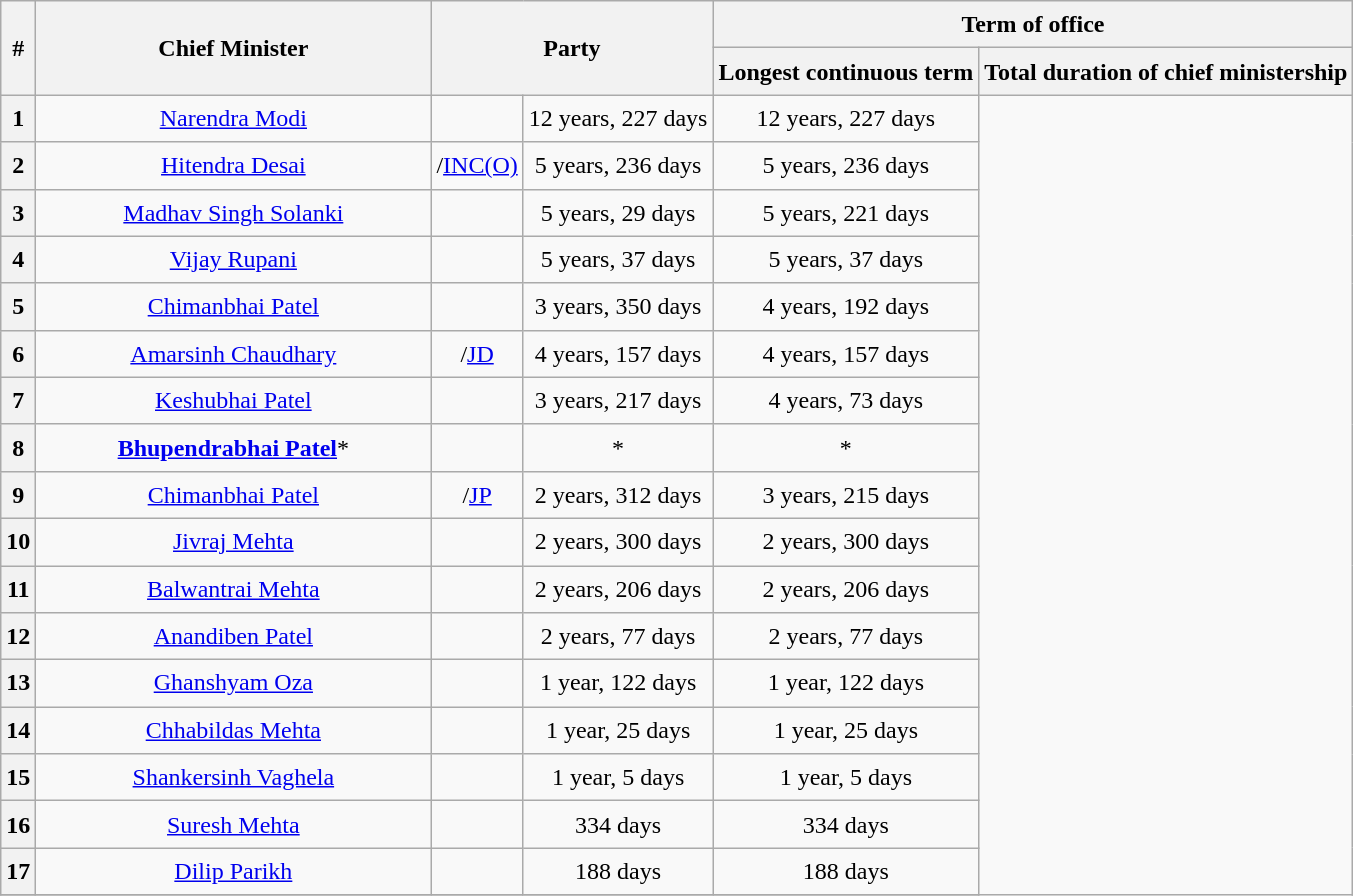<table class="wikitable sortable" style="line-height:1.5em; text-align:center">
<tr>
<th data-sort-type=number rowspan = "2">#</th>
<th rowspan="2" style="width:16em">Chief Minister</th>
<th rowspan="2" colspan=2 style="width:8em">Party</th>
<th colspan="2">Term of office</th>
</tr>
<tr>
<th>Longest continuous term</th>
<th>Total duration of chief ministership</th>
</tr>
<tr>
<th data-sort-value="1">1</th>
<td><a href='#'>Narendra Modi</a></td>
<td></td>
<td>12 years, 227 days</td>
<td>12 years, 227 days</td>
</tr>
<tr>
<th data-sort-value="2">2</th>
<td><a href='#'>Hitendra Desai</a></td>
<td>/<a href='#'>INC(O)</a></td>
<td>5 years, 236 days</td>
<td>5 years, 236 days</td>
</tr>
<tr>
<th data-sort-value="3">3</th>
<td><a href='#'>Madhav Singh Solanki</a></td>
<td></td>
<td>5 years, 29 days</td>
<td>5 years, 221 days</td>
</tr>
<tr>
<th data-sort-value="4">4</th>
<td><a href='#'>Vijay Rupani</a></td>
<td></td>
<td>5 years, 37 days</td>
<td>5 years, 37 days</td>
</tr>
<tr>
<th data-sort-value="5">5</th>
<td><a href='#'>Chimanbhai Patel</a></td>
<td></td>
<td>3 years, 350 days</td>
<td>4 years, 192 days</td>
</tr>
<tr>
<th data-sort-value="6">6</th>
<td><a href='#'>Amarsinh Chaudhary</a></td>
<td>/<a href='#'>JD</a></td>
<td>4 years, 157 days</td>
<td>4 years, 157 days</td>
</tr>
<tr>
<th data-sort-value="7">7</th>
<td><a href='#'>Keshubhai Patel</a></td>
<td></td>
<td>3 years, 217 days</td>
<td>4 years, 73 days</td>
</tr>
<tr>
<th data-sort-value="8">8</th>
<td><strong><a href='#'>Bhupendrabhai Patel</a></strong>*</td>
<td></td>
<td><strong></strong>*</td>
<td><strong></strong>*</td>
</tr>
<tr>
<th data-sort-value="9">9</th>
<td><a href='#'>Chimanbhai Patel</a></td>
<td>/<a href='#'>JP</a></td>
<td>2 years, 312 days</td>
<td>3 years, 215 days</td>
</tr>
<tr>
<th data-sort-value="10">10</th>
<td><a href='#'>Jivraj Mehta</a></td>
<td></td>
<td>2 years, 300 days</td>
<td>2 years, 300 days</td>
</tr>
<tr>
<th data-sort-value="11">11</th>
<td><a href='#'>Balwantrai Mehta</a></td>
<td></td>
<td>2 years, 206 days</td>
<td>2 years, 206 days</td>
</tr>
<tr>
<th data-sort-value="12">12</th>
<td><a href='#'>Anandiben Patel</a></td>
<td></td>
<td>2 years, 77 days</td>
<td>2 years, 77 days</td>
</tr>
<tr>
<th data-sort-value="13">13</th>
<td><a href='#'>Ghanshyam Oza</a></td>
<td></td>
<td>1 year, 122 days</td>
<td>1 year, 122 days</td>
</tr>
<tr>
<th data-sort-value="14">14</th>
<td><a href='#'>Chhabildas Mehta</a></td>
<td></td>
<td>1 year, 25 days</td>
<td>1 year, 25 days</td>
</tr>
<tr>
<th data-sort-value="15">15</th>
<td><a href='#'>Shankersinh Vaghela</a></td>
<td></td>
<td>1 year, 5 days</td>
<td>1 year, 5 days</td>
</tr>
<tr>
<th data-sort-value="16">16</th>
<td><a href='#'>Suresh Mehta</a></td>
<td></td>
<td>334 days</td>
<td>334 days</td>
</tr>
<tr>
<th data-sort-value="17">17</th>
<td><a href='#'>Dilip Parikh</a></td>
<td></td>
<td>188 days</td>
<td>188 days</td>
</tr>
<tr>
</tr>
</table>
